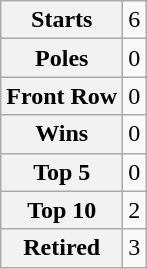<table class="wikitable" style="text-align:center">
<tr>
<th>Starts</th>
<td>6</td>
</tr>
<tr>
<th>Poles</th>
<td>0</td>
</tr>
<tr>
<th>Front Row</th>
<td>0</td>
</tr>
<tr>
<th>Wins</th>
<td>0</td>
</tr>
<tr>
<th>Top 5</th>
<td>0</td>
</tr>
<tr>
<th>Top 10</th>
<td>2</td>
</tr>
<tr>
<th>Retired</th>
<td>3</td>
</tr>
</table>
